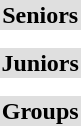<table>
<tr bgcolor="DFDFDF">
<td colspan="4" align="center"><strong>Seniors</strong></td>
</tr>
<tr>
<th scope=row style="text-align:left"></th>
<td></td>
<td></td>
<td></td>
</tr>
<tr bgcolor="DFDFDF">
</tr>
<tr>
<th scope=row style="text-align:left"></th>
<td></td>
<td></td>
<td></td>
</tr>
<tr bgcolor="DFDFDF">
<td colspan="4" align="center"><strong>Juniors</strong></td>
</tr>
<tr>
<th scope=row style="text-align:left"></th>
<td></td>
<td></td>
<td></td>
</tr>
<tr bgcolor="DFDFDF">
</tr>
<tr>
<th scope=row style="text-align:left"></th>
<td></td>
<td></td>
<td></td>
</tr>
<tr bgcolor="DFDFDF">
<td colspan="4" align="center"><strong>Groups</strong></td>
</tr>
<tr>
<th scope=row style="text-align:left"></th>
<td></td>
<td></td>
<td></td>
</tr>
</table>
